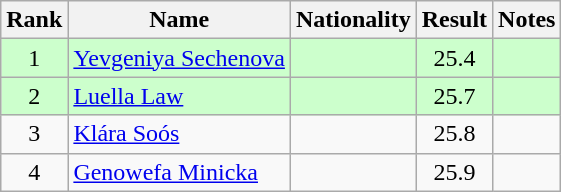<table class="wikitable sortable" style="text-align:center">
<tr>
<th>Rank</th>
<th>Name</th>
<th>Nationality</th>
<th>Result</th>
<th>Notes</th>
</tr>
<tr bgcolor=ccffcc>
<td>1</td>
<td align="left"><a href='#'>Yevgeniya Sechenova</a></td>
<td align="left"></td>
<td>25.4</td>
<td></td>
</tr>
<tr bgcolor=ccffcc>
<td>2</td>
<td align="left"><a href='#'>Luella Law</a></td>
<td align="left"></td>
<td>25.7</td>
<td></td>
</tr>
<tr>
<td>3</td>
<td align="left"><a href='#'>Klára Soós</a></td>
<td align="left"></td>
<td>25.8</td>
<td></td>
</tr>
<tr>
<td>4</td>
<td align="left"><a href='#'>Genowefa Minicka</a></td>
<td align="left"></td>
<td>25.9</td>
<td></td>
</tr>
</table>
